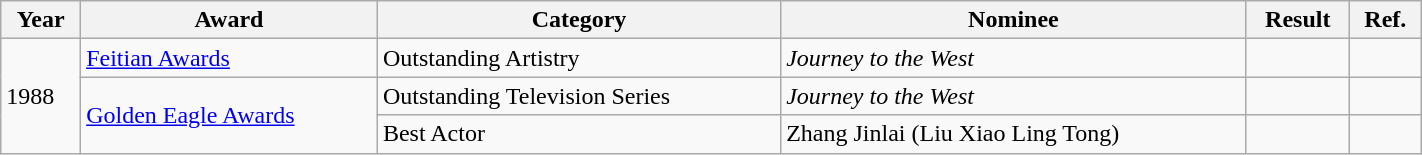<table class="wikitable" width="75%">
<tr>
<th>Year</th>
<th>Award</th>
<th>Category</th>
<th>Nominee</th>
<th>Result</th>
<th>Ref.</th>
</tr>
<tr>
<td rowspan="3">1988</td>
<td><a href='#'>Feitian Awards</a></td>
<td>Outstanding Artistry</td>
<td><em>Journey to the West</em></td>
<td></td>
<td></td>
</tr>
<tr>
<td rowspan="2"><a href='#'>Golden Eagle Awards</a></td>
<td>Outstanding Television Series</td>
<td><em>Journey to the West</em></td>
<td></td>
<td></td>
</tr>
<tr>
<td>Best Actor</td>
<td>Zhang Jinlai (Liu Xiao Ling Tong)</td>
<td></td>
<td></td>
</tr>
</table>
